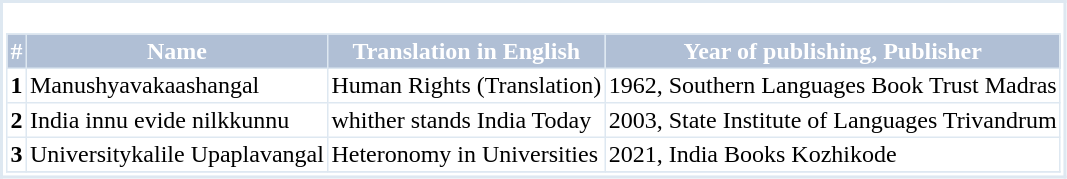<table cellpadding="2" cellspacing="0" border="1" style="border-collapse: collapse; border: 2px #DEE8F1 solid; font-weight: bold; font-family: verdana">
<tr>
<td><br><table cellpadding="2" cellspacing="0"  border="1" style="background-color:#FFFFFF; border-collapse: collapse; border: 1px #DEE8F1 solid; font-weight: normal; font-family: verdana">
<tr>
<th style="background-color:#B0BFD5; color:white">#</th>
<th style="background-color:#B0BFD5; color:white">Name</th>
<th style="background-color:#B0BFD5; color:white">Translation in English</th>
<th style="background-color:#B0BFD5; color:white">Year of publishing, Publisher</th>
</tr>
<tr --->
<th align = "left">1</th>
<td align = "left">Manushyavakaashangal<br></td>
<td align = "left">Human Rights (Translation)</td>
<td align = "left">1962, Southern Languages Book Trust Madras</td>
</tr>
<tr>
<th align = "left">2</th>
<td align = "left">India innu evide nilkkunnu<br></td>
<td align = "left">whither stands India Today</td>
<td align = "left">2003, State Institute of Languages Trivandrum</td>
</tr>
<tr>
<th align = "left">3</th>
<td align = "left">Universitykalile Upaplavangal<br></td>
<td align = "left">Heteronomy in Universities</td>
<td align = "left">2021, India Books Kozhikode</td>
</tr>
<tr>
</tr>
</table>
</td>
</tr>
</table>
